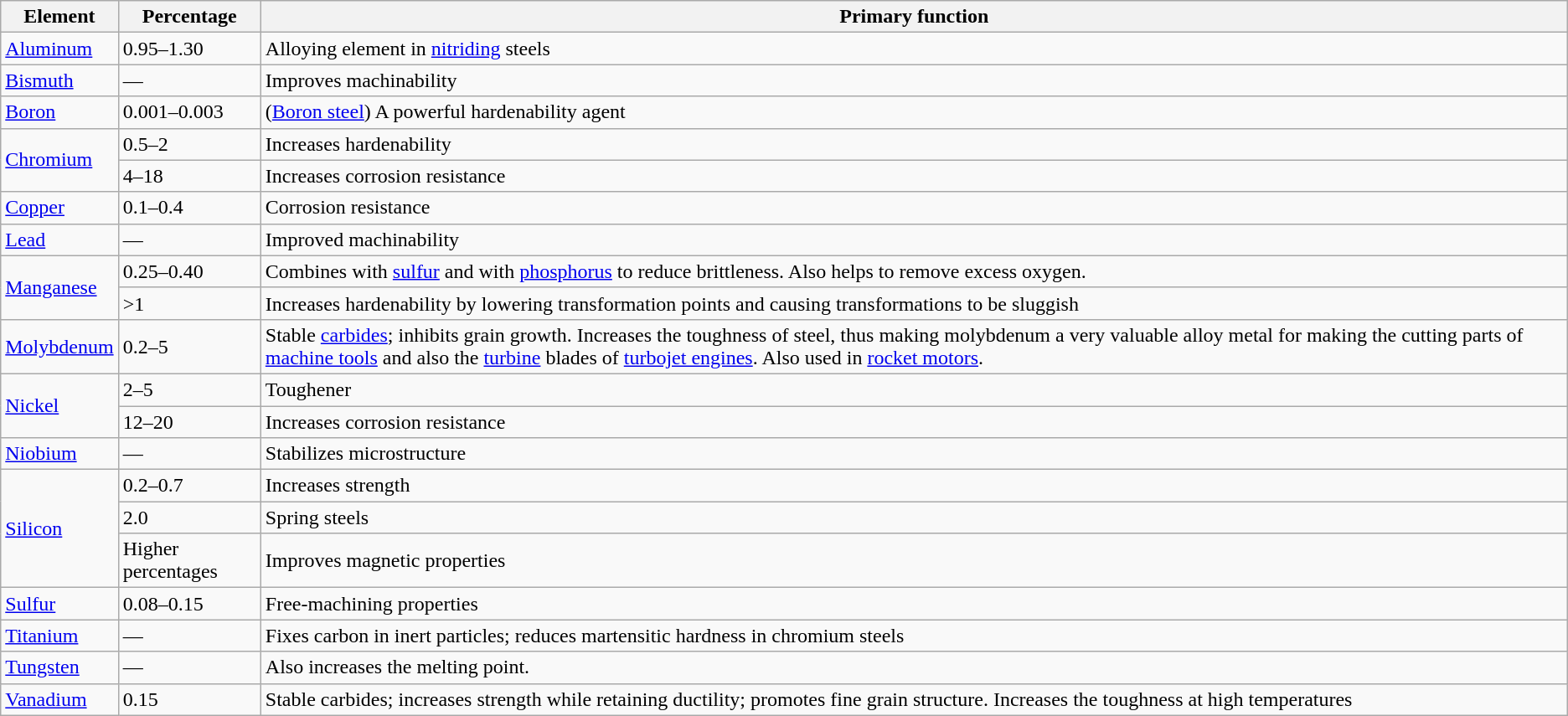<table class="wikitable" border="1">
<tr>
<th>Element</th>
<th>Percentage</th>
<th>Primary function</th>
</tr>
<tr>
<td><a href='#'>Aluminum</a></td>
<td>0.95–1.30</td>
<td>Alloying element in <a href='#'>nitriding</a> steels</td>
</tr>
<tr>
<td><a href='#'>Bismuth</a></td>
<td>—</td>
<td>Improves machinability</td>
</tr>
<tr>
<td><a href='#'>Boron</a></td>
<td>0.001–0.003</td>
<td>(<a href='#'>Boron steel</a>) A powerful hardenability agent</td>
</tr>
<tr>
<td rowspan="2"><a href='#'>Chromium</a></td>
<td>0.5–2</td>
<td>Increases hardenability</td>
</tr>
<tr>
<td>4–18</td>
<td>Increases corrosion resistance</td>
</tr>
<tr>
<td><a href='#'>Copper</a></td>
<td>0.1–0.4</td>
<td>Corrosion resistance</td>
</tr>
<tr>
<td><a href='#'>Lead</a></td>
<td>—</td>
<td>Improved machinability</td>
</tr>
<tr>
<td rowspan="2"><a href='#'>Manganese</a></td>
<td>0.25–0.40</td>
<td>Combines with <a href='#'>sulfur</a> and with <a href='#'>phosphorus</a> to reduce brittleness. Also helps to remove excess oxygen.</td>
</tr>
<tr>
<td>>1</td>
<td>Increases hardenability by lowering transformation points and causing transformations to be sluggish</td>
</tr>
<tr>
<td><a href='#'>Molybdenum</a></td>
<td>0.2–5</td>
<td>Stable <a href='#'>carbides</a>; inhibits grain growth. Increases the toughness of steel, thus making molybdenum a very valuable alloy metal for making the cutting parts of <a href='#'>machine tools</a> and also the <a href='#'>turbine</a> blades of <a href='#'>turbojet engines</a>. Also used in <a href='#'>rocket motors</a>.</td>
</tr>
<tr>
<td rowspan="2"><a href='#'>Nickel</a></td>
<td>2–5</td>
<td>Toughener</td>
</tr>
<tr>
<td>12–20</td>
<td>Increases corrosion resistance</td>
</tr>
<tr>
<td><a href='#'>Niobium</a></td>
<td>—</td>
<td>Stabilizes microstructure</td>
</tr>
<tr>
<td rowspan="3"><a href='#'>Silicon</a></td>
<td>0.2–0.7</td>
<td>Increases strength</td>
</tr>
<tr>
<td>2.0</td>
<td>Spring steels</td>
</tr>
<tr>
<td>Higher percentages</td>
<td>Improves magnetic properties</td>
</tr>
<tr>
<td><a href='#'>Sulfur</a></td>
<td>0.08–0.15</td>
<td>Free-machining properties</td>
</tr>
<tr>
<td><a href='#'>Titanium</a></td>
<td>—</td>
<td>Fixes carbon in inert particles; reduces martensitic hardness in chromium steels</td>
</tr>
<tr>
<td><a href='#'>Tungsten</a></td>
<td>—</td>
<td>Also increases the melting point.</td>
</tr>
<tr>
<td><a href='#'>Vanadium</a></td>
<td>0.15</td>
<td>Stable carbides; increases strength while retaining ductility; promotes fine grain structure. Increases the toughness at high temperatures</td>
</tr>
</table>
